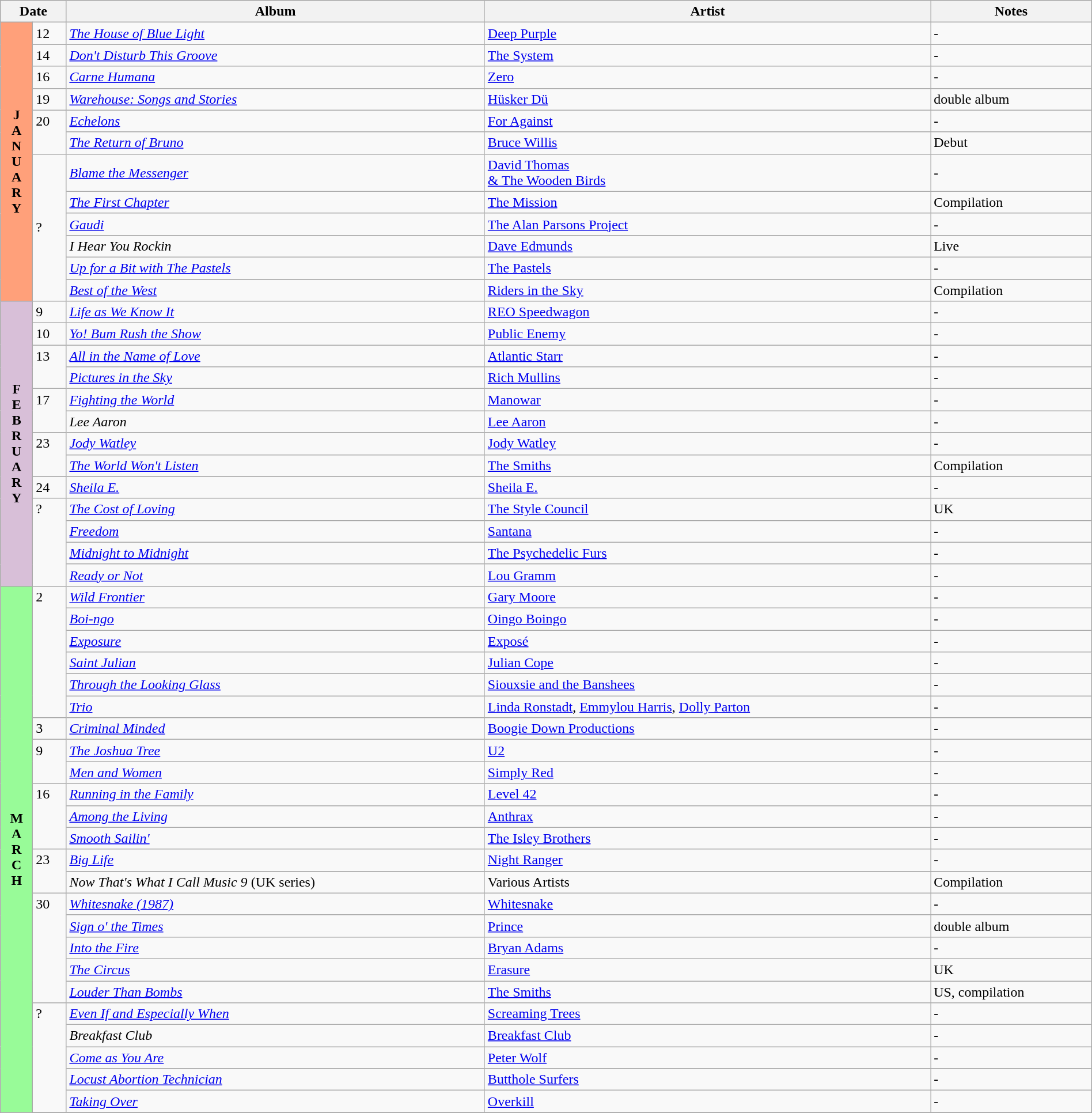<table class="wikitable" width="100%">
<tr>
<th colspan="2">Date</th>
<th>Album</th>
<th>Artist</th>
<th>Notes</th>
</tr>
<tr>
<td rowspan="12" valign="center" align="center" style="background:#FFA07A; textcolor:#000;"><strong>J<br>A<br>N<br>U<br>A<br>R<br>Y</strong></td>
<td style="vertical-align:top;">12</td>
<td><em><a href='#'>The House of Blue Light</a></em></td>
<td><a href='#'>Deep Purple</a></td>
<td>-</td>
</tr>
<tr>
<td style="vertical-align:top;">14</td>
<td><em><a href='#'>Don't Disturb This Groove</a></em></td>
<td><a href='#'>The System</a></td>
<td>-</td>
</tr>
<tr>
<td rowspan="1" style="vertical-align:top;">16</td>
<td><em><a href='#'>Carne Humana</a></em></td>
<td><a href='#'>Zero</a></td>
<td>-</td>
</tr>
<tr>
<td style="vertical-align:top;">19</td>
<td><em><a href='#'>Warehouse: Songs and Stories</a></em></td>
<td><a href='#'>Hüsker Dü</a></td>
<td>double album</td>
</tr>
<tr>
<td rowspan="2" style="vertical-align:top;">20</td>
<td><em><a href='#'>Echelons</a></em></td>
<td><a href='#'>For Against</a></td>
<td>-</td>
</tr>
<tr>
<td><em><a href='#'>The Return of Bruno</a></em></td>
<td><a href='#'>Bruce Willis</a></td>
<td>Debut</td>
</tr>
<tr>
<td rowspan="6">?</td>
<td><em><a href='#'>Blame the Messenger</a></em></td>
<td><a href='#'>David Thomas<br>& The Wooden Birds</a></td>
<td>-</td>
</tr>
<tr>
<td><em><a href='#'>The First Chapter</a></em></td>
<td><a href='#'>The Mission</a></td>
<td>Compilation</td>
</tr>
<tr>
<td><em><a href='#'>Gaudi</a></em></td>
<td><a href='#'>The Alan Parsons Project</a></td>
<td>-</td>
</tr>
<tr>
<td><em>I Hear You Rockin</em></td>
<td><a href='#'>Dave Edmunds</a></td>
<td>Live</td>
</tr>
<tr>
<td><em><a href='#'>Up for a Bit with The Pastels</a></em></td>
<td><a href='#'>The Pastels</a></td>
<td>-</td>
</tr>
<tr>
<td><em><a href='#'>Best of the West</a></em></td>
<td><a href='#'>Riders in the Sky</a></td>
<td>Compilation</td>
</tr>
<tr>
<td rowspan="13" align="center" valign="center" style="background:#D8BFD8; textcolor:#000;"><strong>F<br>E<br>B<br>R<br>U<br>A<br>R<br>Y</strong></td>
<td style="vertical-align:top;">9</td>
<td><em><a href='#'>Life as We Know It</a></em></td>
<td><a href='#'>REO Speedwagon</a></td>
<td>-</td>
</tr>
<tr>
<td style="vertical-align:top;">10</td>
<td><em><a href='#'>Yo! Bum Rush the Show</a></em></td>
<td><a href='#'>Public Enemy</a></td>
<td>-</td>
</tr>
<tr>
<td rowspan="2" style="vertical-align:top;">13</td>
<td><em><a href='#'>All in the Name of Love</a></em></td>
<td><a href='#'>Atlantic Starr</a></td>
<td>-</td>
</tr>
<tr>
<td><em><a href='#'>Pictures in the Sky</a></em></td>
<td><a href='#'>Rich Mullins</a></td>
<td>-</td>
</tr>
<tr>
<td rowspan="2" style="vertical-align:top;">17</td>
<td><em><a href='#'>Fighting the World</a></em></td>
<td><a href='#'>Manowar</a></td>
<td>-</td>
</tr>
<tr>
<td><em>Lee Aaron</em></td>
<td><a href='#'>Lee Aaron</a></td>
<td>-</td>
</tr>
<tr>
<td rowspan="2" style="vertical-align:top;">23</td>
<td><em><a href='#'>Jody Watley</a></em></td>
<td><a href='#'>Jody Watley</a></td>
<td>-</td>
</tr>
<tr>
<td><em><a href='#'>The World Won't Listen</a></em></td>
<td><a href='#'>The Smiths</a></td>
<td>Compilation</td>
</tr>
<tr>
<td rowspan="1" style="vertical-align:top;">24</td>
<td><em><a href='#'>Sheila E.</a></em></td>
<td><a href='#'>Sheila E.</a></td>
<td>-</td>
</tr>
<tr>
<td rowspan="4" style="vertical-align:top;">?</td>
<td><em><a href='#'>The Cost of Loving</a></em></td>
<td><a href='#'>The Style Council</a></td>
<td>UK</td>
</tr>
<tr>
<td><em><a href='#'>Freedom</a></em></td>
<td><a href='#'>Santana</a></td>
<td>-</td>
</tr>
<tr>
<td><em><a href='#'>Midnight to Midnight</a></em></td>
<td><a href='#'>The Psychedelic Furs</a></td>
<td>-</td>
</tr>
<tr>
<td><em><a href='#'>Ready or Not</a></em></td>
<td><a href='#'>Lou Gramm</a></td>
<td>-</td>
</tr>
<tr>
<td rowspan="26" valign="center" align="center" style="background:#98FB98; textcolor:#000;"><strong>M<br>A<br>R<br>C<br>H</strong></td>
<td rowspan="6" style="vertical-align:top;">2</td>
<td><em><a href='#'>Wild Frontier</a></em></td>
<td><a href='#'>Gary Moore</a></td>
<td>-</td>
</tr>
<tr>
<td><em><a href='#'>Boi-ngo</a></em></td>
<td><a href='#'>Oingo Boingo</a></td>
<td>-</td>
</tr>
<tr>
<td><em><a href='#'>Exposure</a></em></td>
<td><a href='#'>Exposé</a></td>
<td>-</td>
</tr>
<tr>
<td><em><a href='#'>Saint Julian</a></em></td>
<td><a href='#'>Julian Cope</a></td>
<td>-</td>
</tr>
<tr>
<td><em><a href='#'>Through the Looking Glass</a></em></td>
<td><a href='#'>Siouxsie and the Banshees</a></td>
<td>-</td>
</tr>
<tr>
<td><em><a href='#'>Trio</a></em></td>
<td><a href='#'>Linda Ronstadt</a>, <a href='#'>Emmylou Harris</a>, <a href='#'>Dolly Parton</a></td>
<td>-</td>
</tr>
<tr>
<td style="vertical-align:top;">3</td>
<td><em><a href='#'>Criminal Minded</a></em></td>
<td><a href='#'>Boogie Down Productions</a></td>
<td>-</td>
</tr>
<tr>
<td rowspan="2" style="vertical-align:top;">9</td>
<td><em><a href='#'>The Joshua Tree</a></em></td>
<td><a href='#'>U2</a></td>
<td>-</td>
</tr>
<tr>
<td><em><a href='#'>Men and Women</a></em></td>
<td><a href='#'>Simply Red</a></td>
<td>-</td>
</tr>
<tr>
<td rowspan="3" style="vertical-align:top;">16</td>
<td><em><a href='#'>Running in the Family</a></em></td>
<td><a href='#'>Level 42</a></td>
<td>-</td>
</tr>
<tr>
<td><em><a href='#'>Among the Living</a></em></td>
<td><a href='#'>Anthrax</a></td>
<td>-</td>
</tr>
<tr>
<td><em><a href='#'>Smooth Sailin'</a></em></td>
<td><a href='#'>The Isley Brothers</a></td>
<td>-</td>
</tr>
<tr>
<td rowspan="2" style="vertical-align:top;">23</td>
<td><em><a href='#'>Big Life</a></em></td>
<td><a href='#'>Night Ranger</a></td>
<td>-</td>
</tr>
<tr>
<td><em>Now That's What I Call Music 9</em> (UK series)</td>
<td>Various Artists</td>
<td>Compilation</td>
</tr>
<tr>
<td rowspan="5" style="vertical-align:top;">30</td>
<td><em><a href='#'>Whitesnake (1987)</a></em></td>
<td><a href='#'>Whitesnake</a></td>
<td>-</td>
</tr>
<tr>
<td><em><a href='#'>Sign o' the Times</a></em></td>
<td><a href='#'>Prince</a></td>
<td>double album</td>
</tr>
<tr>
<td><em><a href='#'>Into the Fire</a></em></td>
<td><a href='#'>Bryan Adams</a></td>
<td>-</td>
</tr>
<tr>
<td><em><a href='#'>The Circus</a></em></td>
<td><a href='#'>Erasure</a></td>
<td>UK</td>
</tr>
<tr>
<td><em><a href='#'>Louder Than Bombs</a></em></td>
<td><a href='#'>The Smiths</a></td>
<td>US, compilation</td>
</tr>
<tr>
<td rowspan="5" style="vertical-align:top;">?</td>
<td><em><a href='#'>Even If and Especially When</a></em></td>
<td><a href='#'>Screaming Trees</a></td>
<td>-</td>
</tr>
<tr>
<td><em>Breakfast Club</em></td>
<td><a href='#'>Breakfast Club</a></td>
<td>-</td>
</tr>
<tr>
<td><em><a href='#'>Come as You Are</a></em></td>
<td><a href='#'>Peter Wolf</a></td>
<td>-</td>
</tr>
<tr>
<td><em><a href='#'>Locust Abortion Technician</a></em></td>
<td><a href='#'>Butthole Surfers</a></td>
<td>-</td>
</tr>
<tr>
<td><em><a href='#'>Taking Over</a></em></td>
<td><a href='#'>Overkill</a></td>
<td>-</td>
</tr>
<tr>
</tr>
</table>
